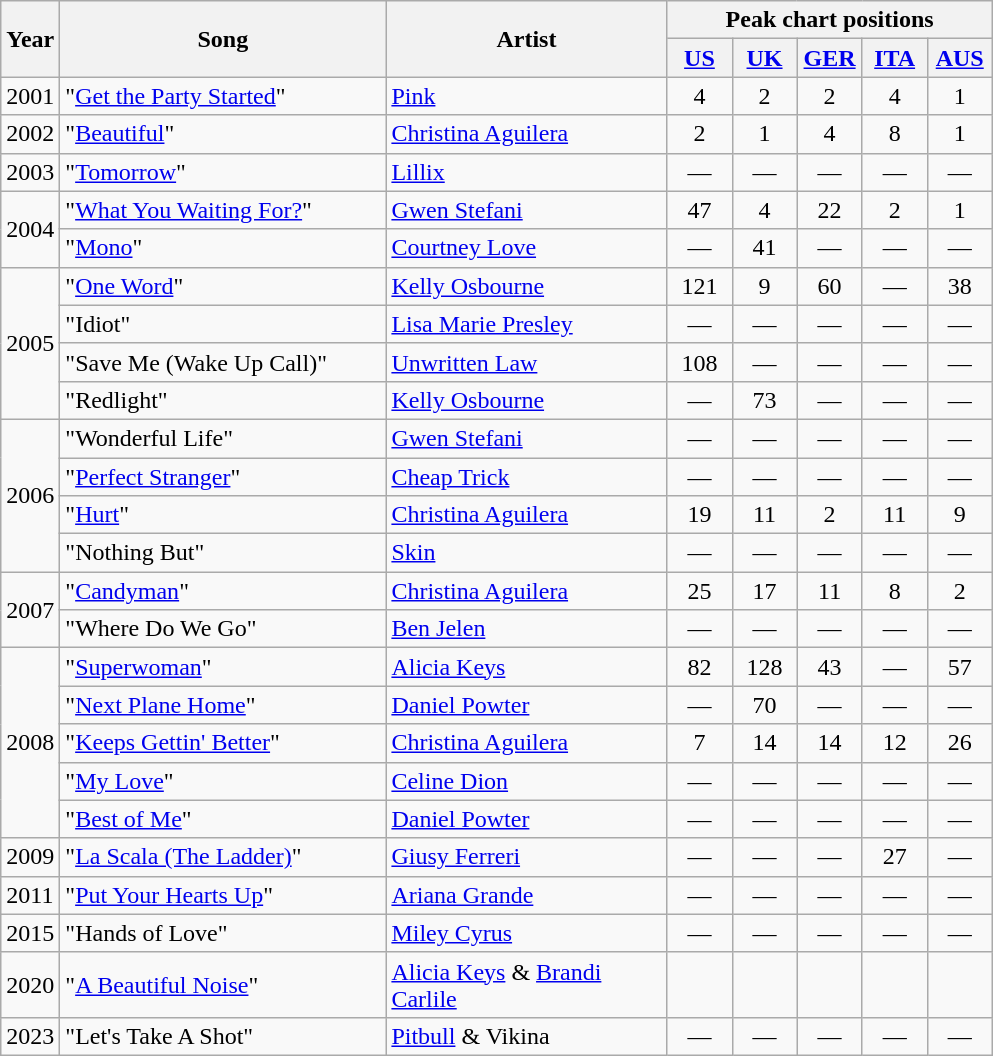<table class="wikitable">
<tr>
<th rowspan="2">Year</th>
<th width="210" rowspan="2">Song</th>
<th width="180" rowspan="2">Artist</th>
<th colspan="5">Peak chart positions</th>
</tr>
<tr>
<th width="36"><a href='#'>US</a></th>
<th width="36"><a href='#'>UK</a></th>
<th width="36"><a href='#'>GER</a></th>
<th width="36"><a href='#'>ITA</a></th>
<th width="36"><a href='#'>AUS</a></th>
</tr>
<tr>
<td>2001</td>
<td>"<a href='#'>Get the Party Started</a>"</td>
<td><a href='#'>Pink</a></td>
<td align="center">4</td>
<td align="center">2</td>
<td align="center">2</td>
<td align="center">4</td>
<td align="center">1</td>
</tr>
<tr>
<td>2002</td>
<td>"<a href='#'>Beautiful</a>"</td>
<td><a href='#'>Christina Aguilera</a></td>
<td align="center">2</td>
<td align="center">1</td>
<td align="center">4</td>
<td align="center">8</td>
<td align="center">1</td>
</tr>
<tr>
<td>2003</td>
<td>"<a href='#'>Tomorrow</a>"</td>
<td><a href='#'>Lillix</a></td>
<td align="center">—</td>
<td align="center">—</td>
<td align="center">—</td>
<td align="center">—</td>
<td align="center">—</td>
</tr>
<tr>
<td rowspan="2">2004</td>
<td>"<a href='#'>What You Waiting For?</a>"</td>
<td><a href='#'>Gwen Stefani</a></td>
<td align="center">47</td>
<td align="center">4</td>
<td align="center">22</td>
<td align="center">2</td>
<td align="center">1</td>
</tr>
<tr>
<td>"<a href='#'>Mono</a>"</td>
<td><a href='#'>Courtney Love</a></td>
<td align="center">—</td>
<td align="center">41</td>
<td align="center">—</td>
<td align="center">—</td>
<td align="center">—</td>
</tr>
<tr>
<td rowspan="4">2005</td>
<td>"<a href='#'>One Word</a>"</td>
<td><a href='#'>Kelly Osbourne</a></td>
<td align="center">121</td>
<td align="center">9</td>
<td align="center">60</td>
<td align="center">—</td>
<td align="center">38</td>
</tr>
<tr>
<td>"Idiot"</td>
<td><a href='#'>Lisa Marie Presley</a></td>
<td align="center">—</td>
<td align="center">—</td>
<td align="center">—</td>
<td align="center">—</td>
<td align="center">—</td>
</tr>
<tr>
<td>"Save Me (Wake Up Call)"</td>
<td><a href='#'>Unwritten Law</a></td>
<td align="center">108</td>
<td align="center">—</td>
<td align="center">—</td>
<td align="center">—</td>
<td align="center">—</td>
</tr>
<tr>
<td>"Redlight"</td>
<td><a href='#'>Kelly Osbourne</a></td>
<td align="center">—</td>
<td align="center">73</td>
<td align="center">—</td>
<td align="center">—</td>
<td align="center">—</td>
</tr>
<tr>
<td rowspan="4">2006</td>
<td>"Wonderful Life"</td>
<td><a href='#'>Gwen Stefani</a></td>
<td align="center">—</td>
<td align="center">—</td>
<td align="center">—</td>
<td align="center">—</td>
<td align="center">—</td>
</tr>
<tr>
<td>"<a href='#'>Perfect Stranger</a>"</td>
<td><a href='#'>Cheap Trick</a></td>
<td align="center">—</td>
<td align="center">—</td>
<td align="center">—</td>
<td align="center">—</td>
<td align="center">—</td>
</tr>
<tr>
<td>"<a href='#'>Hurt</a>"</td>
<td><a href='#'>Christina Aguilera</a></td>
<td align="center">19</td>
<td align="center">11</td>
<td align="center">2</td>
<td align="center">11</td>
<td align="center">9</td>
</tr>
<tr>
<td>"Nothing But"</td>
<td><a href='#'>Skin</a></td>
<td align="center">—</td>
<td align="center">—</td>
<td align="center">—</td>
<td align="center">—</td>
<td align="center">—</td>
</tr>
<tr>
<td rowspan="2">2007</td>
<td>"<a href='#'>Candyman</a>"</td>
<td><a href='#'>Christina Aguilera</a></td>
<td align="center">25</td>
<td align="center">17</td>
<td align="center">11</td>
<td align="center">8</td>
<td align="center">2</td>
</tr>
<tr>
<td>"Where Do We Go"</td>
<td><a href='#'>Ben Jelen</a></td>
<td align="center">—</td>
<td align="center">—</td>
<td align="center">—</td>
<td align="center">—</td>
<td align="center">—</td>
</tr>
<tr>
<td rowspan="5">2008</td>
<td>"<a href='#'>Superwoman</a>"</td>
<td><a href='#'>Alicia Keys</a></td>
<td align="center">82</td>
<td align="center">128</td>
<td align="center">43</td>
<td align="center">—</td>
<td align="center">57</td>
</tr>
<tr>
<td>"<a href='#'>Next Plane Home</a>"</td>
<td><a href='#'>Daniel Powter</a></td>
<td align="center">—</td>
<td align="center">70</td>
<td align="center">—</td>
<td align="center">—</td>
<td align="center">—</td>
</tr>
<tr>
<td>"<a href='#'>Keeps Gettin' Better</a>"</td>
<td><a href='#'>Christina Aguilera</a></td>
<td align="center">7</td>
<td align="center">14</td>
<td align="center">14</td>
<td align="center">12</td>
<td align="center">26</td>
</tr>
<tr>
<td>"<a href='#'>My Love</a>"</td>
<td><a href='#'>Celine Dion</a></td>
<td align="center">—</td>
<td align="center">—</td>
<td align="center">—</td>
<td align="center">—</td>
<td align="center">—</td>
</tr>
<tr>
<td>"<a href='#'>Best of Me</a>"</td>
<td><a href='#'>Daniel Powter</a></td>
<td align="center">—</td>
<td align="center">—</td>
<td align="center">—</td>
<td align="center">—</td>
<td align="center">—</td>
</tr>
<tr>
<td>2009</td>
<td>"<a href='#'>La Scala (The Ladder)</a>"</td>
<td><a href='#'>Giusy Ferreri</a></td>
<td align="center">—</td>
<td align="center">—</td>
<td align="center">—</td>
<td align="center">27</td>
<td align="center">—</td>
</tr>
<tr>
<td>2011</td>
<td>"<a href='#'>Put Your Hearts Up</a>"</td>
<td><a href='#'>Ariana Grande</a></td>
<td align="center">—</td>
<td align="center">—</td>
<td align="center">—</td>
<td align="center">—</td>
<td align="center">—</td>
</tr>
<tr>
<td>2015</td>
<td>"Hands of Love"</td>
<td><a href='#'>Miley Cyrus</a></td>
<td align="center">—</td>
<td align="center">—</td>
<td align="center">—</td>
<td align="center">—</td>
<td align="center">—</td>
</tr>
<tr>
<td>2020</td>
<td>"<a href='#'>A Beautiful Noise</a>"</td>
<td><a href='#'>Alicia Keys</a> & <a href='#'>Brandi Carlile</a></td>
<td></td>
<td></td>
<td></td>
<td></td>
<td></td>
</tr>
<tr>
<td>2023</td>
<td>"Let's Take A Shot"</td>
<td><a href='#'>Pitbull</a> & Vikina</td>
<td align="center">—</td>
<td align="center">—</td>
<td align="center">—</td>
<td align="center">—</td>
<td align="center">—</td>
</tr>
</table>
